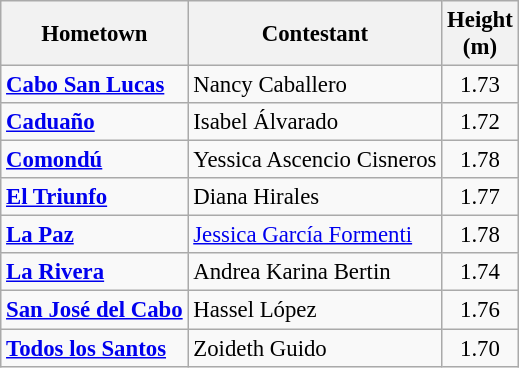<table class="wikitable sortable" style="font-size: 95%;">
<tr>
<th>Hometown</th>
<th>Contestant</th>
<th>Height<br> (m)</th>
</tr>
<tr>
<td><strong><a href='#'>Cabo San Lucas</a></strong></td>
<td>Nancy Caballero</td>
<td align="center">1.73</td>
</tr>
<tr>
<td><strong><a href='#'>Caduaño</a></strong></td>
<td>Isabel Álvarado</td>
<td align="center">1.72</td>
</tr>
<tr>
<td><strong><a href='#'>Comondú</a></strong></td>
<td>Yessica Ascencio Cisneros</td>
<td align="center">1.78</td>
</tr>
<tr>
<td><strong><a href='#'>El Triunfo</a></strong></td>
<td>Diana Hirales</td>
<td align="center">1.77</td>
</tr>
<tr>
<td><strong><a href='#'>La Paz</a></strong></td>
<td><a href='#'>Jessica García Formenti</a></td>
<td align="center">1.78</td>
</tr>
<tr>
<td><strong><a href='#'>La Rivera</a></strong></td>
<td>Andrea Karina Bertin</td>
<td align="center">1.74</td>
</tr>
<tr>
<td><strong><a href='#'>San José del Cabo</a></strong></td>
<td>Hassel López</td>
<td align="center">1.76</td>
</tr>
<tr>
<td><strong><a href='#'>Todos los Santos</a></strong></td>
<td>Zoideth Guido</td>
<td align="center">1.70</td>
</tr>
</table>
